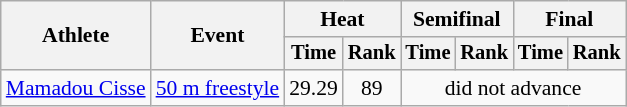<table class="wikitable" style="font-size:90%;">
<tr>
<th rowspan="2">Athlete</th>
<th rowspan="2">Event</th>
<th colspan="2">Heat</th>
<th colspan="2">Semifinal</th>
<th colspan="2">Final</th>
</tr>
<tr style="font-size:95%">
<th>Time</th>
<th>Rank</th>
<th>Time</th>
<th>Rank</th>
<th>Time</th>
<th>Rank</th>
</tr>
<tr align=center>
<td align=left><a href='#'>Mamadou Cisse</a></td>
<td align=left><a href='#'>50 m freestyle</a></td>
<td>29.29</td>
<td>89</td>
<td colspan=4>did not advance</td>
</tr>
</table>
